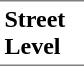<table border=0 cellspacing=0 cellpadding=3>
<tr>
<td style="border-bottom:solid 1px gray;border-top:solid 1px gray;" width=50 valign=top><strong>Street Level</strong></td>
</tr>
</table>
